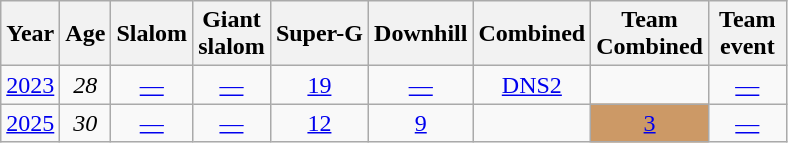<table class=wikitable style="text-align:center">
<tr>
<th>Year</th>
<th>Age</th>
<th>Slalom</th>
<th>Giant<br>slalom</th>
<th>Super-G</th>
<th>Downhill</th>
<th>Combined</th>
<th>Team<br>Combined</th>
<th>Team<br> event </th>
</tr>
<tr>
<td><a href='#'>2023</a></td>
<td><em>28</em></td>
<td><a href='#'>—</a></td>
<td><a href='#'>—</a></td>
<td><a href='#'>19</a></td>
<td><a href='#'>—</a></td>
<td><a href='#'>DNS2</a></td>
<td></td>
<td><a href='#'>—</a></td>
</tr>
<tr>
<td><a href='#'>2025</a></td>
<td><em>30</em></td>
<td><a href='#'>—</a></td>
<td><a href='#'>—</a></td>
<td><a href='#'>12</a></td>
<td><a href='#'>9</a></td>
<td></td>
<td style="background:#c96;"><a href='#'>3</a></td>
<td><a href='#'>—</a></td>
</tr>
</table>
